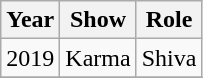<table class="wikitable sortable">
<tr>
<th>Year</th>
<th>Show</th>
<th>Role</th>
</tr>
<tr>
<td>2019</td>
<td>Karma</td>
<td>Shiva</td>
</tr>
<tr>
</tr>
</table>
